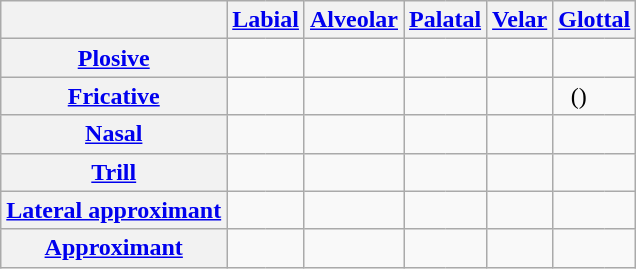<table class="wikitable" style="text-align: center;">
<tr>
<th> </th>
<th colspan="2"><a href='#'>Labial</a></th>
<th colspan="2"><a href='#'>Alveolar</a></th>
<th colspan="2"><a href='#'>Palatal</a></th>
<th colspan="2"><a href='#'>Velar</a></th>
<th colspan="2"><a href='#'>Glottal</a></th>
</tr>
<tr>
<th><a href='#'>Plosive</a></th>
<td style="border-right-width: 0;"></td>
<td style="border-left-width: 0;"></td>
<td style="border-right-width: 0;"></td>
<td style="border-left-width: 0;"></td>
<td style="border-right-width: 0;"> </td>
<td style="border-left-width: 0;"> </td>
<td style="border-right-width: 0;"></td>
<td style="border-left-width: 0;"></td>
<td style="border-right-width: 0;"> </td>
<td style="border-left-width: 0;"> </td>
</tr>
<tr>
<th><a href='#'>Fricative</a></th>
<td style="border-right-width: 0;"> </td>
<td style="border-left-width: 0;"> </td>
<td style="border-right-width: 0;"></td>
<td style="border-left-width: 0;"> </td>
<td style="border-right-width: 0;"> </td>
<td style="border-left-width: 0;"> </td>
<td style="border-right-width: 0;"></td>
<td style="border-left-width: 0;"> </td>
<td style="border-right-width: 0;">()</td>
<td style="border-left-width: 0;"> </td>
</tr>
<tr>
<th><a href='#'>Nasal</a></th>
<td style="border-right-width: 0;"> </td>
<td style="border-left-width: 0;"></td>
<td style="border-right-width: 0;"> </td>
<td style="border-left-width: 0;"></td>
<td style="border-right-width: 0;"> </td>
<td style="border-left-width: 0;"> </td>
<td style="border-right-width: 0;"> </td>
<td style="border-left-width: 0;"></td>
<td style="border-right-width: 0;"> </td>
<td style="border-left-width: 0;"> </td>
</tr>
<tr>
<th><a href='#'>Trill</a></th>
<td style="border-right-width: 0;"> </td>
<td style="border-left-width: 0;"> </td>
<td style="border-right-width: 0;"> </td>
<td style="border-left-width: 0;"></td>
<td style="border-right-width: 0;"> </td>
<td style="border-left-width: 0;"> </td>
<td style="border-right-width: 0;"> </td>
<td style="border-left-width: 0;"> </td>
<td style="border-right-width: 0;"> </td>
<td style="border-left-width: 0;"> </td>
</tr>
<tr>
<th><a href='#'>Lateral approximant</a></th>
<td style="border-right-width: 0;"> </td>
<td style="border-left-width: 0;"> </td>
<td style="border-right-width: 0;"> </td>
<td style="border-left-width: 0;"></td>
<td style="border-right-width: 0;"> </td>
<td style="border-left-width: 0;"> </td>
<td style="border-right-width: 0;"> </td>
<td style="border-left-width: 0;"> </td>
<td style="border-right-width: 0;"> </td>
<td style="border-left-width: 0;"> </td>
</tr>
<tr>
<th><a href='#'>Approximant</a></th>
<td style="border-right-width: 0;"> </td>
<td style="border-left-width: 0;"></td>
<td style="border-right-width: 0;"> </td>
<td style="border-left-width: 0;"> </td>
<td style="border-right-width: 0;"> </td>
<td style="border-left-width: 0;"></td>
<td style="border-right-width: 0;"> </td>
<td style="border-left-width: 0;"> </td>
<td style="border-right-width: 0;"> </td>
<td style="border-left-width: 0;"> </td>
</tr>
</table>
